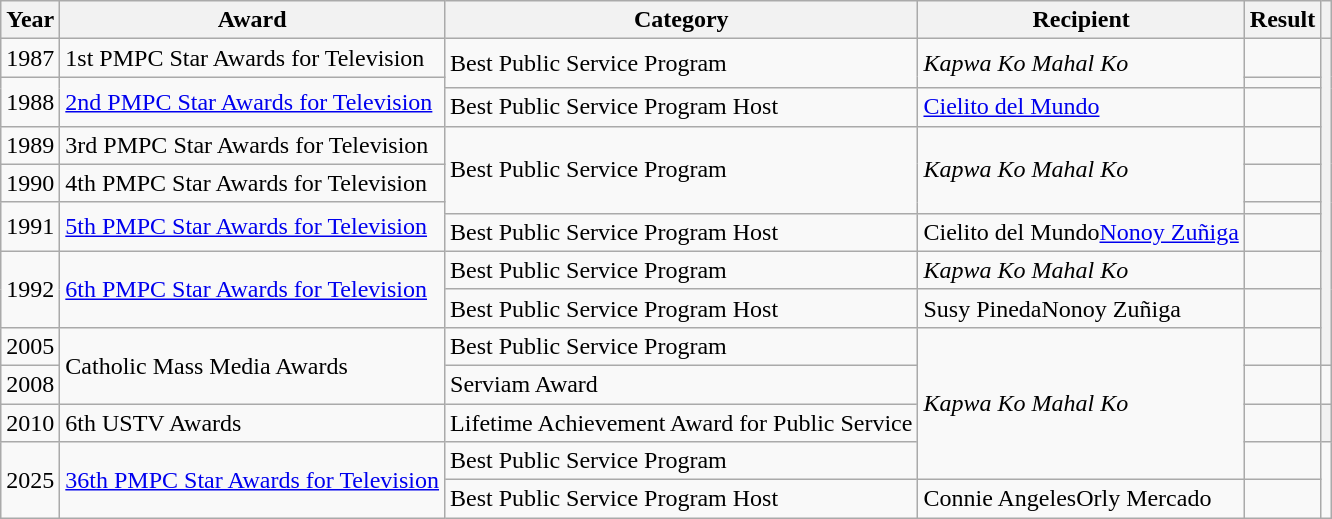<table class="wikitable">
<tr>
<th>Year</th>
<th>Award</th>
<th>Category</th>
<th>Recipient</th>
<th>Result</th>
<th></th>
</tr>
<tr>
<td>1987</td>
<td>1st PMPC Star Awards for Television</td>
<td rowspan=2>Best Public Service Program</td>
<td rowspan=2><em>Kapwa Ko Mahal Ko</em></td>
<td></td>
<th rowspan=10></th>
</tr>
<tr>
<td rowspan=2>1988</td>
<td rowspan=2><a href='#'>2nd PMPC Star Awards for Television</a></td>
<td></td>
</tr>
<tr>
<td>Best Public Service Program Host</td>
<td><a href='#'>Cielito del Mundo</a></td>
<td></td>
</tr>
<tr>
<td>1989</td>
<td>3rd PMPC Star Awards for Television</td>
<td rowspan=3>Best Public Service Program</td>
<td rowspan=3><em>Kapwa Ko Mahal Ko</em></td>
<td></td>
</tr>
<tr>
<td>1990</td>
<td>4th PMPC Star Awards for Television</td>
<td></td>
</tr>
<tr>
<td rowspan=2>1991</td>
<td rowspan=2><a href='#'>5th PMPC Star Awards for Television</a></td>
<td></td>
</tr>
<tr>
<td>Best Public Service Program Host</td>
<td>Cielito del Mundo<a href='#'>Nonoy Zuñiga</a></td>
<td></td>
</tr>
<tr>
<td rowspan=2>1992</td>
<td rowspan=2><a href='#'>6th PMPC Star Awards for Television</a></td>
<td>Best Public Service Program</td>
<td><em>Kapwa Ko Mahal Ko</em></td>
<td></td>
</tr>
<tr>
<td>Best Public Service Program Host</td>
<td>Susy PinedaNonoy Zuñiga</td>
<td></td>
</tr>
<tr>
<td>2005</td>
<td rowspan=2>Catholic Mass Media Awards</td>
<td>Best Public Service Program</td>
<td rowspan=4><em>Kapwa Ko Mahal Ko</em></td>
<td></td>
</tr>
<tr>
<td>2008</td>
<td>Serviam Award</td>
<td></td>
<td></td>
</tr>
<tr>
<td>2010</td>
<td>6th USTV Awards</td>
<td>Lifetime Achievement Award for Public Service</td>
<td></td>
<th></th>
</tr>
<tr>
<td rowspan=2>2025</td>
<td rowspan=2><a href='#'>36th PMPC Star Awards for Television</a></td>
<td>Best Public Service Program</td>
<td></td>
<td rowspan=2></td>
</tr>
<tr>
<td>Best Public Service Program Host</td>
<td>Connie AngelesOrly Mercado</td>
<td></td>
</tr>
</table>
